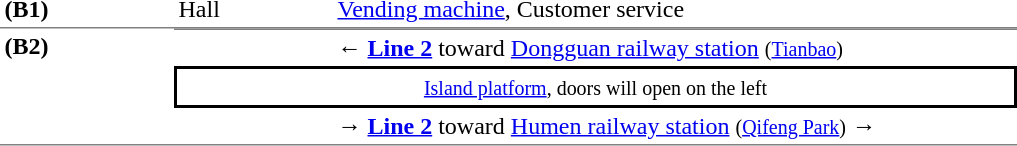<table table border=0 cellspacing=0 cellpadding=3>
<tr>
<td style="border-bottom:solid 1px gray;border-top:solid 0px gray;" width=110 valign=top><strong>(B1)</strong></td>
<td style="border-top:solid 0px gray;border-bottom:solid 1px gray;" width=100 valign=top>Hall</td>
<td style="border-top:solid 0px gray;border-bottom:solid 1px gray;" width=390 valign=top><a href='#'>Vending machine</a>, Customer service</td>
</tr>
<tr>
<td style="border-top:solid 0px gray;border-bottom:solid 1px gray;" width=110 rowspan=3 valign=top><strong>(B2)</strong></td>
<td style="border-top:solid 1px gray;" width=100><span><strong> </strong></span></td>
<td style="border-top:solid 1px gray;" width=450>← <a href='#'><span><strong>Line 2</strong></span></a> toward <a href='#'>Dongguan railway station</a> <small>(<a href='#'>Tianbao</a>)</small></td>
</tr>
<tr>
<td style="border-top:solid 2px black;border-right:solid 2px black;border-left:solid 2px black;border-bottom:solid 2px black;text-align:center;" colspan=2><small><a href='#'>Island platform</a>, doors will open on the left</small></td>
</tr>
<tr>
<td style="border-bottom:solid 1px gray;" width=100><span><strong> </strong></span></td>
<td style="border-bottom:solid 1px gray;" width=390><span>→</span> <a href='#'><span><strong>Line 2</strong></span></a> toward <a href='#'>Humen railway station</a> <small>(<a href='#'>Qifeng Park</a>)</small> →</td>
</tr>
</table>
